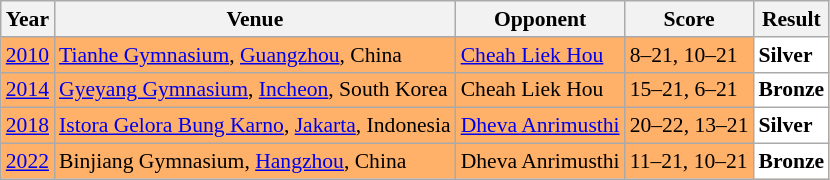<table class="sortable wikitable" style="font-size: 90%;">
<tr>
<th>Year</th>
<th>Venue</th>
<th>Opponent</th>
<th>Score</th>
<th>Result</th>
</tr>
<tr style="background:#FFB069">
<td align="center"><a href='#'>2010</a></td>
<td align="left"><a href='#'>Tianhe Gymnasium</a>, <a href='#'>Guangzhou</a>, China</td>
<td align="left"> <a href='#'>Cheah Liek Hou</a></td>
<td align="left">8–21, 10–21</td>
<td style="text-align:left; background:white"> <strong>Silver</strong></td>
</tr>
<tr style="background:#FFB069">
<td align="center"><a href='#'>2014</a></td>
<td align="left"><a href='#'>Gyeyang Gymnasium</a>, <a href='#'>Incheon</a>, South Korea</td>
<td align="left"> Cheah Liek Hou</td>
<td align="left">15–21, 6–21</td>
<td style="text-align:left; background:white"> <strong>Bronze</strong></td>
</tr>
<tr style="background:#FFB069">
<td align="center"><a href='#'>2018</a></td>
<td align="left"><a href='#'>Istora Gelora Bung Karno</a>, <a href='#'>Jakarta</a>, Indonesia</td>
<td align="left"> <a href='#'>Dheva Anrimusthi</a></td>
<td align="left">20–22, 13–21</td>
<td style="text-align:left; background:white"> <strong>Silver</strong></td>
</tr>
<tr style="background:#FFB069">
<td align="center"><a href='#'>2022</a></td>
<td align="left">Binjiang Gymnasium, <a href='#'>Hangzhou</a>, China</td>
<td align="left"> Dheva Anrimusthi</td>
<td align="left">11–21, 10–21</td>
<td style="text-align:left; background:white"> <strong>Bronze</strong></td>
</tr>
</table>
